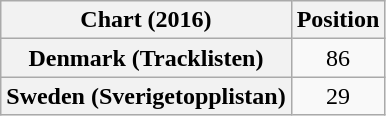<table class="wikitable sortable plainrowheaders" style="text-align:center">
<tr>
<th>Chart (2016)</th>
<th>Position</th>
</tr>
<tr>
<th scope="row">Denmark (Tracklisten)</th>
<td>86</td>
</tr>
<tr>
<th scope="row">Sweden (Sverigetopplistan)</th>
<td>29</td>
</tr>
</table>
